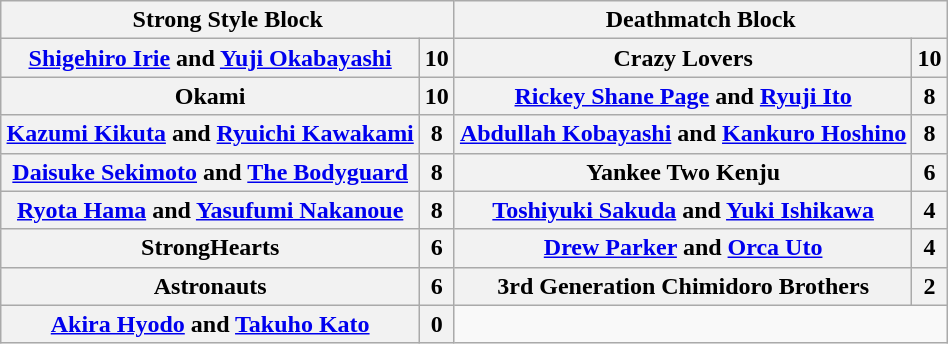<table class="wikitable" style="margin: 1em auto 1em auto">
<tr>
<th colspan="2">Strong Style Block</th>
<th colspan="2">Deathmatch Block</th>
</tr>
<tr>
<th><a href='#'>Shigehiro Irie</a> and <a href='#'>Yuji Okabayashi</a></th>
<th>10</th>
<th>Crazy Lovers<br></th>
<th>10</th>
</tr>
<tr>
<th>Okami<br></th>
<th>10</th>
<th><a href='#'>Rickey Shane Page</a> and <a href='#'>Ryuji Ito</a></th>
<th>8</th>
</tr>
<tr>
<th><a href='#'>Kazumi Kikuta</a> and <a href='#'>Ryuichi Kawakami</a></th>
<th>8</th>
<th><a href='#'>Abdullah Kobayashi</a> and <a href='#'>Kankuro Hoshino</a></th>
<th>8</th>
</tr>
<tr>
<th><a href='#'>Daisuke Sekimoto</a> and <a href='#'>The Bodyguard</a></th>
<th>8</th>
<th>Yankee Two Kenju<br></th>
<th>6</th>
</tr>
<tr>
<th><a href='#'>Ryota Hama</a> and <a href='#'>Yasufumi Nakanoue</a></th>
<th>8</th>
<th><a href='#'>Toshiyuki Sakuda</a> and <a href='#'>Yuki Ishikawa</a></th>
<th>4</th>
</tr>
<tr>
<th>StrongHearts<br></th>
<th>6</th>
<th><a href='#'>Drew Parker</a> and <a href='#'>Orca Uto</a></th>
<th>4</th>
</tr>
<tr>
<th>Astronauts<br></th>
<th>6</th>
<th>3rd Generation Chimidoro Brothers<br></th>
<th>2</th>
</tr>
<tr>
<th><a href='#'>Akira Hyodo</a> and <a href='#'>Takuho Kato</a></th>
<th>0</th>
</tr>
</table>
